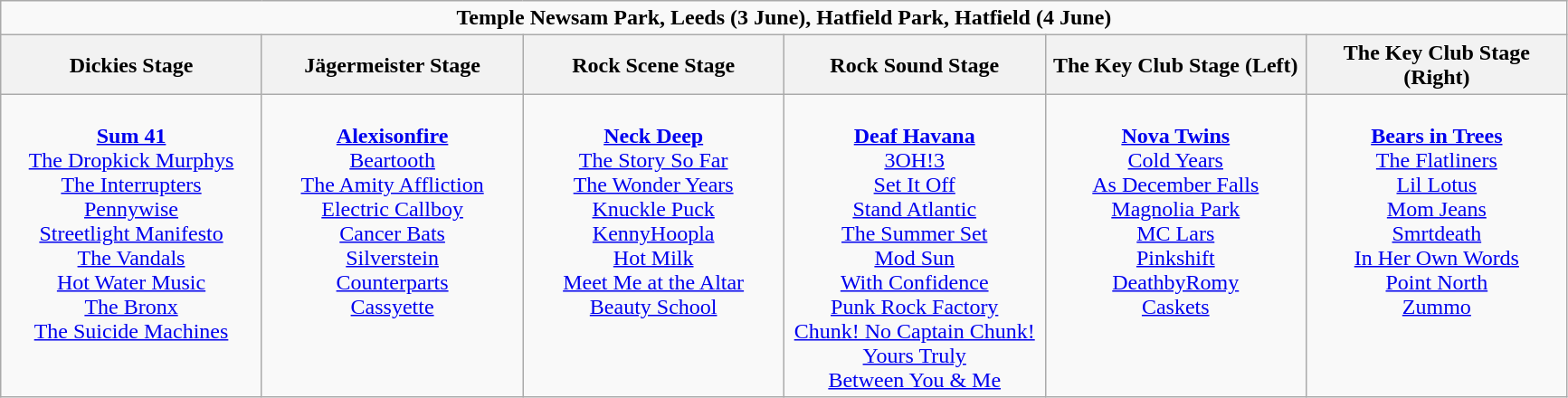<table class="wikitable">
<tr>
<td colspan="6" style="text-align:center;"><strong>Temple Newsam Park, Leeds (3 June), Hatfield Park, Hatfield (4 June)</strong></td>
</tr>
<tr>
<th>Dickies Stage</th>
<th>Jägermeister Stage</th>
<th>Rock Scene Stage</th>
<th>Rock Sound Stage</th>
<th>The Key Club Stage (Left)</th>
<th>The Key Club Stage (Right)</th>
</tr>
<tr>
<td valign="top" align="center" width="185"><br><strong><a href='#'>Sum 41</a></strong>
<br><a href='#'>The Dropkick Murphys</a>
<br><a href='#'>The Interrupters</a>
<br><a href='#'>Pennywise</a>
<br><a href='#'>Streetlight Manifesto</a>
<br><a href='#'>The Vandals</a>
<br><a href='#'>Hot Water Music</a>
<br><a href='#'>The Bronx</a>
<br><a href='#'>The Suicide Machines</a></td>
<td valign="top" align="center" width="185"><br><strong><a href='#'>Alexisonfire</a></strong>
<br><a href='#'>Beartooth</a>
<br><a href='#'>The Amity Affliction</a>
<br><a href='#'>Electric Callboy</a>
<br><a href='#'>Cancer Bats</a>
<br><a href='#'>Silverstein</a>
<br><a href='#'>Counterparts</a>
<br><a href='#'>Cassyette</a></td>
<td valign="top" align="center" width="185"><br><strong><a href='#'>Neck Deep</a></strong>
<br><a href='#'>The Story So Far</a>
<br><a href='#'>The Wonder Years</a>
<br><a href='#'>Knuckle Puck</a>
<br><a href='#'>KennyHoopla</a>
<br><a href='#'>Hot Milk</a>
<br><a href='#'>Meet Me at the Altar</a>
<br><a href='#'>Beauty School</a></td>
<td valign="top" align="center" width="185"><br><strong><a href='#'>Deaf Havana</a></strong>
<br><a href='#'>3OH!3</a>
<br><a href='#'>Set It Off</a>
<br><a href='#'>Stand Atlantic</a>
<br><a href='#'>The Summer Set</a>
<br><a href='#'>Mod Sun</a>
<br><a href='#'>With Confidence</a>
<br><a href='#'>Punk Rock Factory</a>
<br><a href='#'>Chunk! No Captain Chunk!</a>
<br><a href='#'>Yours Truly</a>
<br><a href='#'>Between You & Me</a>
<br></td>
<td valign="top" align="center" width="185"><br><strong><a href='#'>Nova Twins</a></strong>
<br><a href='#'>Cold Years</a>
<br><a href='#'>As December Falls</a>
<br><a href='#'>Magnolia Park</a>
<br><a href='#'>MC Lars</a>
<br><a href='#'>Pinkshift</a>
<br><a href='#'>DeathbyRomy</a>
<br><a href='#'>Caskets</a></td>
<td valign="top" align="center" width="185"><br><strong><a href='#'>Bears in Trees</a></strong>
<br><a href='#'>The Flatliners</a>
<br><a href='#'>Lil Lotus</a>
<br><a href='#'>Mom Jeans</a>
<br><a href='#'>Smrtdeath</a>
<br><a href='#'>In Her Own Words</a>
<br><a href='#'>Point North</a>
<br><a href='#'>Zummo</a></td>
</tr>
</table>
